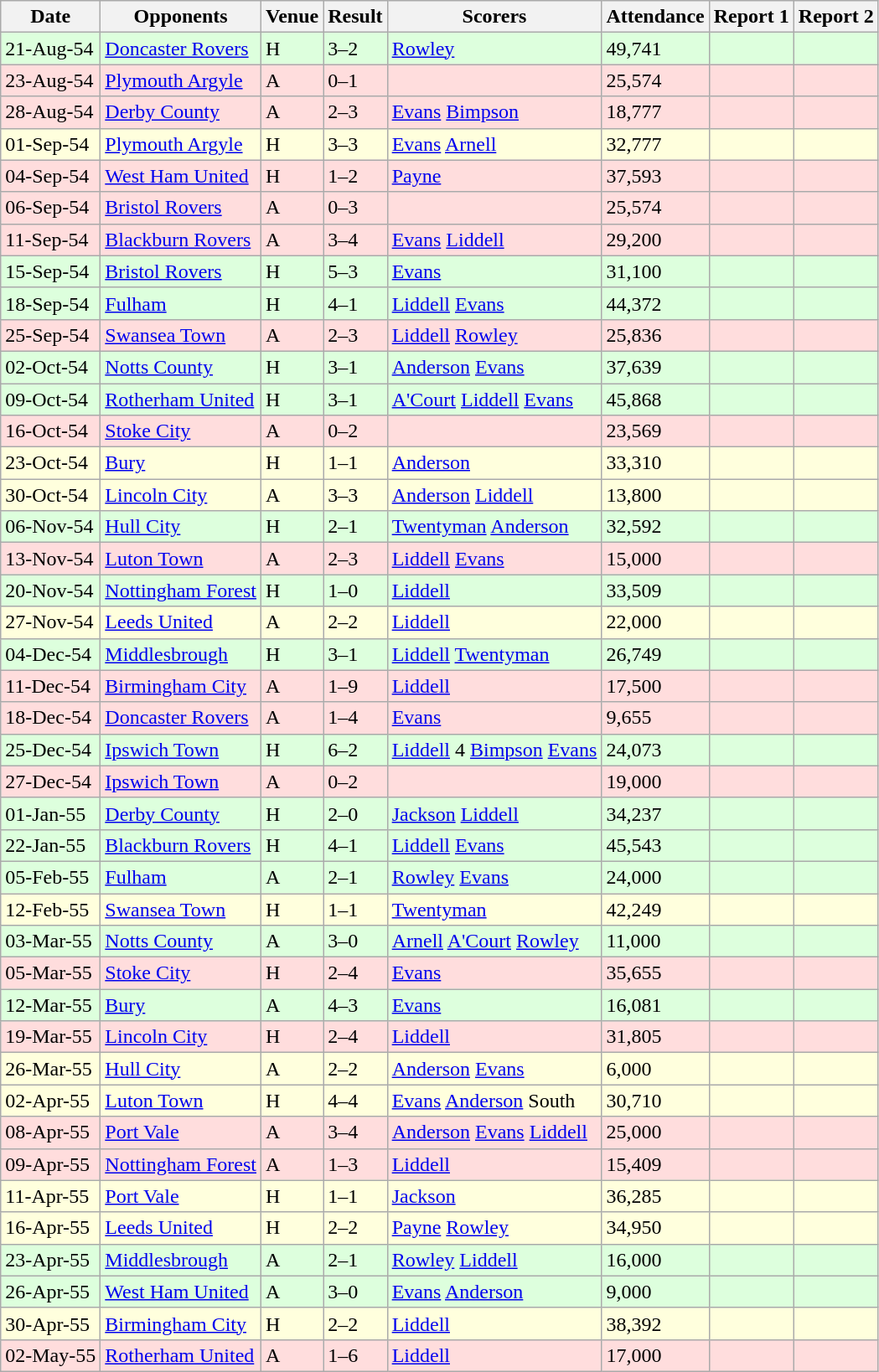<table class=wikitable>
<tr>
<th>Date</th>
<th>Opponents</th>
<th>Venue</th>
<th>Result</th>
<th>Scorers</th>
<th>Attendance</th>
<th>Report 1</th>
<th>Report 2</th>
</tr>
<tr bgcolor="#ddffdd">
<td>21-Aug-54</td>
<td><a href='#'>Doncaster Rovers</a></td>
<td>H</td>
<td>3–2</td>
<td><a href='#'>Rowley</a> </td>
<td>49,741</td>
<td></td>
<td></td>
</tr>
<tr bgcolor="#ffdddd">
<td>23-Aug-54</td>
<td><a href='#'>Plymouth Argyle</a></td>
<td>A</td>
<td>0–1</td>
<td></td>
<td>25,574</td>
<td></td>
<td></td>
</tr>
<tr bgcolor="#ffdddd">
<td>28-Aug-54</td>
<td><a href='#'>Derby County</a></td>
<td>A</td>
<td>2–3</td>
<td><a href='#'>Evans</a>  <a href='#'>Bimpson</a> </td>
<td>18,777</td>
<td></td>
<td></td>
</tr>
<tr bgcolor="#ffffdd">
<td>01-Sep-54</td>
<td><a href='#'>Plymouth Argyle</a></td>
<td>H</td>
<td>3–3</td>
<td><a href='#'>Evans</a>  <a href='#'>Arnell</a> </td>
<td>32,777</td>
<td></td>
<td></td>
</tr>
<tr bgcolor="#ffdddd">
<td>04-Sep-54</td>
<td><a href='#'>West Ham United</a></td>
<td>H</td>
<td>1–2</td>
<td><a href='#'>Payne</a> </td>
<td>37,593</td>
<td></td>
<td></td>
</tr>
<tr bgcolor="#ffdddd">
<td>06-Sep-54</td>
<td><a href='#'>Bristol Rovers</a></td>
<td>A</td>
<td>0–3</td>
<td></td>
<td>25,574</td>
<td></td>
<td></td>
</tr>
<tr bgcolor="#ffdddd">
<td>11-Sep-54</td>
<td><a href='#'>Blackburn Rovers</a></td>
<td>A</td>
<td>3–4</td>
<td><a href='#'>Evans</a>  <a href='#'>Liddell</a> </td>
<td>29,200</td>
<td></td>
<td></td>
</tr>
<tr bgcolor="#ddffdd">
<td>15-Sep-54</td>
<td><a href='#'>Bristol Rovers</a></td>
<td>H</td>
<td>5–3</td>
<td><a href='#'>Evans</a> </td>
<td>31,100</td>
<td></td>
<td></td>
</tr>
<tr bgcolor="#ddffdd">
<td>18-Sep-54</td>
<td><a href='#'>Fulham</a></td>
<td>H</td>
<td>4–1</td>
<td><a href='#'>Liddell</a>  <a href='#'>Evans</a> </td>
<td>44,372</td>
<td></td>
<td></td>
</tr>
<tr bgcolor="#ffdddd">
<td>25-Sep-54</td>
<td><a href='#'>Swansea Town</a></td>
<td>A</td>
<td>2–3</td>
<td><a href='#'>Liddell</a>  <a href='#'>Rowley</a> </td>
<td>25,836</td>
<td></td>
<td></td>
</tr>
<tr bgcolor="#ddffdd">
<td>02-Oct-54</td>
<td><a href='#'>Notts County</a></td>
<td>H</td>
<td>3–1</td>
<td><a href='#'>Anderson</a>  <a href='#'>Evans</a> </td>
<td>37,639</td>
<td></td>
<td></td>
</tr>
<tr bgcolor="#ddffdd">
<td>09-Oct-54</td>
<td><a href='#'>Rotherham United</a></td>
<td>H</td>
<td>3–1</td>
<td><a href='#'>A'Court</a>  <a href='#'>Liddell</a>  <a href='#'>Evans</a> </td>
<td>45,868</td>
<td></td>
<td></td>
</tr>
<tr bgcolor="#ffdddd">
<td>16-Oct-54</td>
<td><a href='#'>Stoke City</a></td>
<td>A</td>
<td>0–2</td>
<td></td>
<td>23,569</td>
<td></td>
<td></td>
</tr>
<tr bgcolor="#ffffdd">
<td>23-Oct-54</td>
<td><a href='#'>Bury</a></td>
<td>H</td>
<td>1–1</td>
<td><a href='#'>Anderson</a> </td>
<td>33,310</td>
<td></td>
<td></td>
</tr>
<tr bgcolor="#ffffdd">
<td>30-Oct-54</td>
<td><a href='#'>Lincoln City</a></td>
<td>A</td>
<td>3–3</td>
<td><a href='#'>Anderson</a>  <a href='#'>Liddell</a> </td>
<td>13,800</td>
<td></td>
<td></td>
</tr>
<tr bgcolor="#ddffdd">
<td>06-Nov-54</td>
<td><a href='#'>Hull City</a></td>
<td>H</td>
<td>2–1</td>
<td><a href='#'>Twentyman</a>  <a href='#'>Anderson</a> </td>
<td>32,592</td>
<td></td>
<td></td>
</tr>
<tr bgcolor="#ffdddd">
<td>13-Nov-54</td>
<td><a href='#'>Luton Town</a></td>
<td>A</td>
<td>2–3</td>
<td><a href='#'>Liddell</a>  <a href='#'>Evans</a> </td>
<td>15,000</td>
<td></td>
<td></td>
</tr>
<tr bgcolor="#ddffdd">
<td>20-Nov-54</td>
<td><a href='#'>Nottingham Forest</a></td>
<td>H</td>
<td>1–0</td>
<td><a href='#'>Liddell</a> </td>
<td>33,509</td>
<td></td>
<td></td>
</tr>
<tr bgcolor="#ffffdd">
<td>27-Nov-54</td>
<td><a href='#'>Leeds United</a></td>
<td>A</td>
<td>2–2</td>
<td><a href='#'>Liddell</a> </td>
<td>22,000</td>
<td></td>
<td></td>
</tr>
<tr bgcolor="#ddffdd">
<td>04-Dec-54</td>
<td><a href='#'>Middlesbrough</a></td>
<td>H</td>
<td>3–1</td>
<td><a href='#'>Liddell</a>  <a href='#'>Twentyman</a> </td>
<td>26,749</td>
<td></td>
<td></td>
</tr>
<tr bgcolor="#ffdddd">
<td>11-Dec-54</td>
<td><a href='#'>Birmingham City</a></td>
<td>A</td>
<td>1–9</td>
<td><a href='#'>Liddell</a> </td>
<td>17,500</td>
<td></td>
<td></td>
</tr>
<tr bgcolor="#ffdddd">
<td>18-Dec-54</td>
<td><a href='#'>Doncaster Rovers</a></td>
<td>A</td>
<td>1–4</td>
<td><a href='#'>Evans</a> </td>
<td>9,655</td>
<td></td>
<td></td>
</tr>
<tr bgcolor="#ddffdd">
<td>25-Dec-54</td>
<td><a href='#'>Ipswich Town</a></td>
<td>H</td>
<td>6–2</td>
<td><a href='#'>Liddell</a> 4 <a href='#'>Bimpson</a> <a href='#'>Evans</a></td>
<td>24,073</td>
<td></td>
<td></td>
</tr>
<tr bgcolor="#ffdddd">
<td>27-Dec-54</td>
<td><a href='#'>Ipswich Town</a></td>
<td>A</td>
<td>0–2</td>
<td></td>
<td>19,000</td>
<td></td>
<td></td>
</tr>
<tr bgcolor="#ddffdd">
<td>01-Jan-55</td>
<td><a href='#'>Derby County</a></td>
<td>H</td>
<td>2–0</td>
<td><a href='#'>Jackson</a>  <a href='#'>Liddell</a> </td>
<td>34,237</td>
<td></td>
<td></td>
</tr>
<tr bgcolor="#ddffdd">
<td>22-Jan-55</td>
<td><a href='#'>Blackburn Rovers</a></td>
<td>H</td>
<td>4–1</td>
<td><a href='#'>Liddell</a>  <a href='#'>Evans</a> </td>
<td>45,543</td>
<td></td>
<td></td>
</tr>
<tr bgcolor="#ddffdd">
<td>05-Feb-55</td>
<td><a href='#'>Fulham</a></td>
<td>A</td>
<td>2–1</td>
<td><a href='#'>Rowley</a>  <a href='#'>Evans</a> </td>
<td>24,000</td>
<td></td>
<td></td>
</tr>
<tr bgcolor="#ffffdd">
<td>12-Feb-55</td>
<td><a href='#'>Swansea Town</a></td>
<td>H</td>
<td>1–1</td>
<td><a href='#'>Twentyman</a> </td>
<td>42,249</td>
<td></td>
<td></td>
</tr>
<tr bgcolor="#ddffdd">
<td>03-Mar-55</td>
<td><a href='#'>Notts County</a></td>
<td>A</td>
<td>3–0</td>
<td><a href='#'>Arnell</a>  <a href='#'>A'Court</a>  <a href='#'>Rowley</a> </td>
<td>11,000</td>
<td></td>
<td></td>
</tr>
<tr bgcolor="#ffdddd">
<td>05-Mar-55</td>
<td><a href='#'>Stoke City</a></td>
<td>H</td>
<td>2–4</td>
<td><a href='#'>Evans</a> </td>
<td>35,655</td>
<td></td>
<td></td>
</tr>
<tr bgcolor="#ddffdd">
<td>12-Mar-55</td>
<td><a href='#'>Bury</a></td>
<td>A</td>
<td>4–3</td>
<td><a href='#'>Evans</a> </td>
<td>16,081</td>
<td></td>
<td></td>
</tr>
<tr bgcolor="#ffdddd">
<td>19-Mar-55</td>
<td><a href='#'>Lincoln City</a></td>
<td>H</td>
<td>2–4</td>
<td><a href='#'>Liddell</a> </td>
<td>31,805</td>
<td></td>
<td></td>
</tr>
<tr bgcolor="#ffffdd">
<td>26-Mar-55</td>
<td><a href='#'>Hull City</a></td>
<td>A</td>
<td>2–2</td>
<td><a href='#'>Anderson</a>  <a href='#'>Evans</a> </td>
<td>6,000</td>
<td></td>
<td></td>
</tr>
<tr bgcolor="#ffffdd">
<td>02-Apr-55</td>
<td><a href='#'>Luton Town</a></td>
<td>H</td>
<td>4–4</td>
<td><a href='#'>Evans</a>  <a href='#'>Anderson</a>  South </td>
<td>30,710</td>
<td></td>
<td></td>
</tr>
<tr bgcolor="#ffdddd">
<td>08-Apr-55</td>
<td><a href='#'>Port Vale</a></td>
<td>A</td>
<td>3–4</td>
<td><a href='#'>Anderson</a>  <a href='#'>Evans</a>  <a href='#'>Liddell</a> </td>
<td>25,000</td>
<td></td>
<td></td>
</tr>
<tr bgcolor="#ffdddd">
<td>09-Apr-55</td>
<td><a href='#'>Nottingham Forest</a></td>
<td>A</td>
<td>1–3</td>
<td><a href='#'>Liddell</a> </td>
<td>15,409</td>
<td></td>
<td></td>
</tr>
<tr bgcolor="#ffffdd">
<td>11-Apr-55</td>
<td><a href='#'>Port Vale</a></td>
<td>H</td>
<td>1–1</td>
<td><a href='#'>Jackson</a> </td>
<td>36,285</td>
<td></td>
<td></td>
</tr>
<tr bgcolor="#ffffdd">
<td>16-Apr-55</td>
<td><a href='#'>Leeds United</a></td>
<td>H</td>
<td>2–2</td>
<td><a href='#'>Payne</a>  <a href='#'>Rowley</a> </td>
<td>34,950</td>
<td></td>
<td></td>
</tr>
<tr bgcolor="#ddffdd">
<td>23-Apr-55</td>
<td><a href='#'>Middlesbrough</a></td>
<td>A</td>
<td>2–1</td>
<td><a href='#'>Rowley</a>  <a href='#'>Liddell</a> </td>
<td>16,000</td>
<td></td>
<td></td>
</tr>
<tr bgcolor="#ddffdd">
<td>26-Apr-55</td>
<td><a href='#'>West Ham United</a></td>
<td>A</td>
<td>3–0</td>
<td><a href='#'>Evans</a>  <a href='#'>Anderson</a> </td>
<td>9,000</td>
<td></td>
<td></td>
</tr>
<tr bgcolor="#ffffdd">
<td>30-Apr-55</td>
<td><a href='#'>Birmingham City</a></td>
<td>H</td>
<td>2–2</td>
<td><a href='#'>Liddell</a> </td>
<td>38,392</td>
<td></td>
<td></td>
</tr>
<tr bgcolor="#ffdddd">
<td>02-May-55</td>
<td><a href='#'>Rotherham United</a></td>
<td>A</td>
<td>1–6</td>
<td><a href='#'>Liddell</a> </td>
<td>17,000</td>
<td></td>
<td></td>
</tr>
</table>
